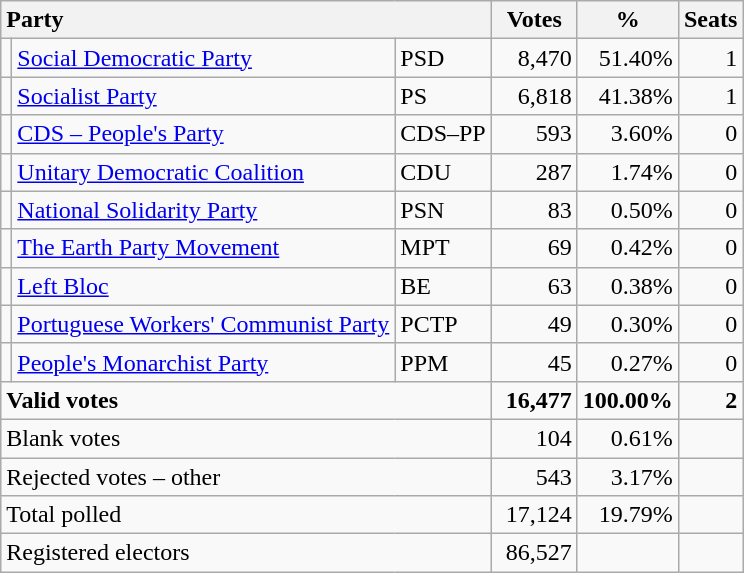<table class="wikitable" border="1" style="text-align:right;">
<tr>
<th style="text-align:left;" colspan=3>Party</th>
<th align=center width="50">Votes</th>
<th align=center width="50">%</th>
<th align=center>Seats</th>
</tr>
<tr>
<td></td>
<td align=left><a href='#'>Social Democratic Party</a></td>
<td align=left>PSD</td>
<td>8,470</td>
<td>51.40%</td>
<td>1</td>
</tr>
<tr>
<td></td>
<td align=left><a href='#'>Socialist Party</a></td>
<td align=left>PS</td>
<td>6,818</td>
<td>41.38%</td>
<td>1</td>
</tr>
<tr>
<td></td>
<td align=left><a href='#'>CDS – People's Party</a></td>
<td align=left style="white-space: nowrap;">CDS–PP</td>
<td>593</td>
<td>3.60%</td>
<td>0</td>
</tr>
<tr>
<td></td>
<td align=left style="white-space: nowrap;"><a href='#'>Unitary Democratic Coalition</a></td>
<td align=left>CDU</td>
<td>287</td>
<td>1.74%</td>
<td>0</td>
</tr>
<tr>
<td></td>
<td align=left><a href='#'>National Solidarity Party</a></td>
<td align=left>PSN</td>
<td>83</td>
<td>0.50%</td>
<td>0</td>
</tr>
<tr>
<td></td>
<td align=left><a href='#'>The Earth Party Movement</a></td>
<td align=left>MPT</td>
<td>69</td>
<td>0.42%</td>
<td>0</td>
</tr>
<tr>
<td></td>
<td align=left><a href='#'>Left Bloc</a></td>
<td align=left>BE</td>
<td>63</td>
<td>0.38%</td>
<td>0</td>
</tr>
<tr>
<td></td>
<td align=left><a href='#'>Portuguese Workers' Communist Party</a></td>
<td align=left>PCTP</td>
<td>49</td>
<td>0.30%</td>
<td>0</td>
</tr>
<tr>
<td></td>
<td align=left><a href='#'>People's Monarchist Party</a></td>
<td align=left>PPM</td>
<td>45</td>
<td>0.27%</td>
<td>0</td>
</tr>
<tr style="font-weight:bold">
<td align=left colspan=3>Valid votes</td>
<td>16,477</td>
<td>100.00%</td>
<td>2</td>
</tr>
<tr>
<td align=left colspan=3>Blank votes</td>
<td>104</td>
<td>0.61%</td>
<td></td>
</tr>
<tr>
<td align=left colspan=3>Rejected votes – other</td>
<td>543</td>
<td>3.17%</td>
<td></td>
</tr>
<tr>
<td align=left colspan=3>Total polled</td>
<td>17,124</td>
<td>19.79%</td>
<td></td>
</tr>
<tr>
<td align=left colspan=3>Registered electors</td>
<td>86,527</td>
<td></td>
<td></td>
</tr>
</table>
